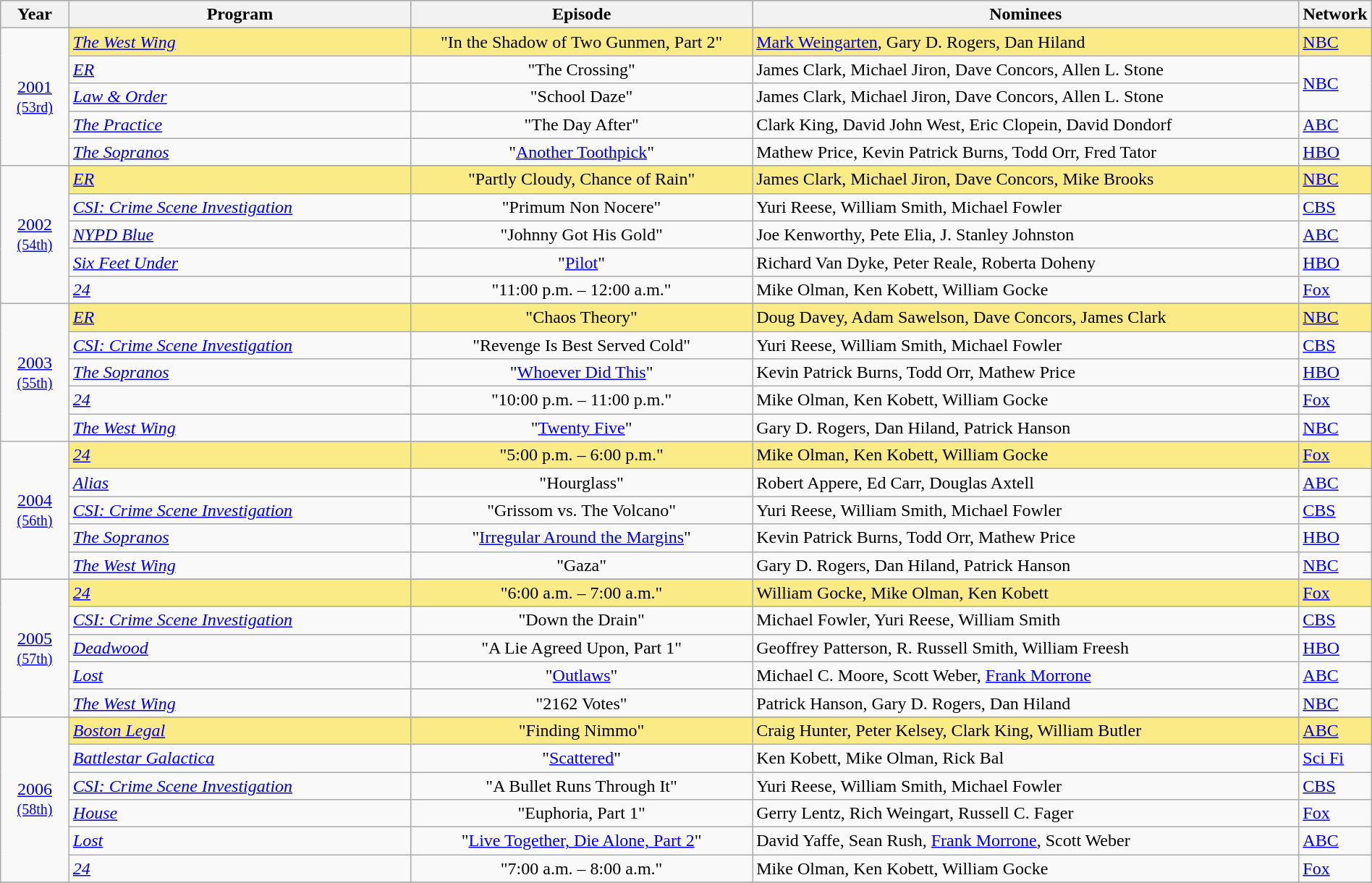<table class="wikitable" style="width:100%">
<tr bgcolor="#bebebe">
<th width="5%">Year</th>
<th width="25%">Program</th>
<th width="25%">Episode</th>
<th width="40%">Nominees</th>
<th width="5%">Network</th>
</tr>
<tr>
<td rowspan=6 style="text-align:center"><a href='#'>2001</a><br><small><a href='#'>(53rd)</a></small><br></td>
</tr>
<tr style="background:#FAEB86">
<td><em><a href='#'>The West Wing</a></em></td>
<td align=center>"In the Shadow of Two Gunmen, Part 2"</td>
<td><a href='#'>Mark Weingarten</a>, Gary D. Rogers, Dan Hiland</td>
<td><a href='#'>NBC</a></td>
</tr>
<tr>
<td><em><a href='#'>ER</a></em></td>
<td align=center>"The Crossing"</td>
<td>James Clark, Michael Jiron, Dave Concors, Allen L. Stone</td>
<td rowspan=2><a href='#'>NBC</a></td>
</tr>
<tr>
<td><em><a href='#'>Law & Order</a></em></td>
<td align=center>"School Daze"</td>
<td>James Clark, Michael Jiron, Dave Concors, Allen L. Stone</td>
</tr>
<tr>
<td><em><a href='#'>The Practice</a></em></td>
<td align=center>"The Day After"</td>
<td>Clark King, David John West, Eric Clopein, David Dondorf</td>
<td><a href='#'>ABC</a></td>
</tr>
<tr>
<td><em><a href='#'>The Sopranos</a></em></td>
<td align=center>"<a href='#'>Another Toothpick</a>"</td>
<td>Mathew Price, Kevin Patrick Burns, Todd Orr, Fred Tator</td>
<td><a href='#'>HBO</a></td>
</tr>
<tr>
<td rowspan=6 style="text-align:center"><a href='#'>2002</a><br><small><a href='#'>(54th)</a></small><br></td>
</tr>
<tr style="background:#FAEB86">
<td><em><a href='#'>ER</a></em></td>
<td align=center>"Partly Cloudy, Chance of Rain"</td>
<td>James Clark, Michael Jiron, Dave Concors, Mike Brooks</td>
<td><a href='#'>NBC</a></td>
</tr>
<tr>
<td><em><a href='#'>CSI: Crime Scene Investigation</a></em></td>
<td align=center>"Primum Non Nocere"</td>
<td>Yuri Reese, William Smith, Michael Fowler</td>
<td><a href='#'>CBS</a></td>
</tr>
<tr>
<td><em><a href='#'>NYPD Blue</a></em></td>
<td align=center>"Johnny Got His Gold"</td>
<td>Joe Kenworthy, Pete Elia, J. Stanley Johnston</td>
<td><a href='#'>ABC</a></td>
</tr>
<tr>
<td><em><a href='#'>Six Feet Under</a></em></td>
<td align=center>"<a href='#'>Pilot</a>"</td>
<td>Richard Van Dyke, Peter Reale, Roberta Doheny</td>
<td><a href='#'>HBO</a></td>
</tr>
<tr>
<td><em><a href='#'>24</a></em></td>
<td align=center>"11:00 p.m. – 12:00 a.m."</td>
<td>Mike Olman, Ken Kobett, William Gocke</td>
<td><a href='#'>Fox</a></td>
</tr>
<tr>
<td rowspan=6 style="text-align:center"><a href='#'>2003</a><br><small><a href='#'>(55th)</a></small><br></td>
</tr>
<tr style="background:#FAEB86">
<td><em><a href='#'>ER</a></em></td>
<td align=center>"Chaos Theory"</td>
<td>Doug Davey, Adam Sawelson, Dave Concors, James Clark</td>
<td><a href='#'>NBC</a></td>
</tr>
<tr>
<td><em><a href='#'>CSI: Crime Scene Investigation</a></em></td>
<td align=center>"Revenge Is Best Served Cold"</td>
<td>Yuri Reese, William Smith, Michael Fowler</td>
<td><a href='#'>CBS</a></td>
</tr>
<tr>
<td><em><a href='#'>The Sopranos</a></em></td>
<td align=center>"<a href='#'>Whoever Did This</a>"</td>
<td>Kevin Patrick Burns, Todd Orr, Mathew Price</td>
<td><a href='#'>HBO</a></td>
</tr>
<tr>
<td><em><a href='#'>24</a></em></td>
<td align=center>"10:00 p.m. – 11:00 p.m."</td>
<td>Mike Olman, Ken Kobett, William Gocke</td>
<td><a href='#'>Fox</a></td>
</tr>
<tr>
<td><em><a href='#'>The West Wing</a></em></td>
<td align=center>"<a href='#'>Twenty Five</a>"</td>
<td>Gary D. Rogers, Dan Hiland, Patrick Hanson</td>
<td><a href='#'>NBC</a></td>
</tr>
<tr>
<td rowspan=6 style="text-align:center"><a href='#'>2004</a><br><small><a href='#'>(56th)</a></small><br></td>
</tr>
<tr style="background:#FAEB86">
<td><em><a href='#'>24</a></em></td>
<td align=center>"5:00 p.m. – 6:00 p.m."</td>
<td>Mike Olman, Ken Kobett, William Gocke</td>
<td><a href='#'>Fox</a></td>
</tr>
<tr>
<td><em><a href='#'>Alias</a></em></td>
<td align=center>"Hourglass"</td>
<td>Robert Appere, Ed Carr, Douglas Axtell</td>
<td><a href='#'>ABC</a></td>
</tr>
<tr>
<td><em><a href='#'>CSI: Crime Scene Investigation</a></em></td>
<td align=center>"Grissom vs. The Volcano"</td>
<td>Yuri Reese, William Smith, Michael Fowler</td>
<td><a href='#'>CBS</a></td>
</tr>
<tr>
<td><em><a href='#'>The Sopranos</a></em></td>
<td align=center>"<a href='#'>Irregular Around the Margins</a>"</td>
<td>Kevin Patrick Burns, Todd Orr, Mathew Price</td>
<td><a href='#'>HBO</a></td>
</tr>
<tr>
<td><em><a href='#'>The West Wing</a></em></td>
<td align=center>"Gaza"</td>
<td>Gary D. Rogers, Dan Hiland, Patrick Hanson</td>
<td><a href='#'>NBC</a></td>
</tr>
<tr>
<td rowspan=6 style="text-align:center"><a href='#'>2005</a><br><small><a href='#'>(57th)</a></small><br></td>
</tr>
<tr style="background:#FAEB86">
<td><em><a href='#'>24</a></em></td>
<td align=center>"6:00 a.m. – 7:00 a.m."</td>
<td>William Gocke, Mike Olman, Ken Kobett</td>
<td><a href='#'>Fox</a></td>
</tr>
<tr>
<td><em><a href='#'>CSI: Crime Scene Investigation</a></em></td>
<td align=center>"Down the Drain"</td>
<td>Michael Fowler, Yuri Reese, William Smith</td>
<td><a href='#'>CBS</a></td>
</tr>
<tr>
<td><em><a href='#'>Deadwood</a></em></td>
<td align=center>"A Lie Agreed Upon, Part 1"</td>
<td>Geoffrey Patterson, R. Russell Smith, William Freesh</td>
<td><a href='#'>HBO</a></td>
</tr>
<tr>
<td><em><a href='#'>Lost</a></em></td>
<td align=center>"<a href='#'>Outlaws</a>"</td>
<td>Michael C. Moore, Scott Weber, <a href='#'>Frank Morrone</a></td>
<td><a href='#'>ABC</a></td>
</tr>
<tr>
<td><em><a href='#'>The West Wing</a></em></td>
<td align=center>"2162 Votes"</td>
<td>Patrick Hanson, Gary D. Rogers, Dan Hiland</td>
<td><a href='#'>NBC</a></td>
</tr>
<tr>
<td rowspan=7 style="text-align:center"><a href='#'>2006</a><br><small><a href='#'>(58th)</a></small><br></td>
</tr>
<tr style="background:#FAEB86">
<td><em><a href='#'>Boston Legal</a></em></td>
<td align=center>"Finding Nimmo"</td>
<td>Craig Hunter, Peter Kelsey, Clark King, William Butler</td>
<td><a href='#'>ABC</a></td>
</tr>
<tr>
<td><em><a href='#'>Battlestar Galactica</a></em></td>
<td align=center>"<a href='#'>Scattered</a>"</td>
<td>Ken Kobett, Mike Olman, Rick Bal</td>
<td><a href='#'>Sci Fi</a></td>
</tr>
<tr>
<td><em><a href='#'>CSI: Crime Scene Investigation</a></em></td>
<td align=center>"A Bullet Runs Through It"</td>
<td>Yuri Reese, William Smith, Michael Fowler</td>
<td><a href='#'>CBS</a></td>
</tr>
<tr>
<td><em><a href='#'>House</a></em></td>
<td align=center>"Euphoria, Part 1"</td>
<td>Gerry Lentz, Rich Weingart, Russell C. Fager</td>
<td><a href='#'>Fox</a></td>
</tr>
<tr>
<td><em><a href='#'>Lost</a></em></td>
<td align=center>"<a href='#'>Live Together, Die Alone, Part 2</a>"</td>
<td>David Yaffe, Sean Rush, <a href='#'>Frank Morrone</a>, Scott Weber</td>
<td><a href='#'>ABC</a></td>
</tr>
<tr>
<td><em><a href='#'>24</a></em></td>
<td align=center>"7:00 a.m. – 8:00 a.m."</td>
<td>Mike Olman, Ken Kobett, William Gocke</td>
<td><a href='#'>Fox</a></td>
</tr>
<tr>
</tr>
</table>
